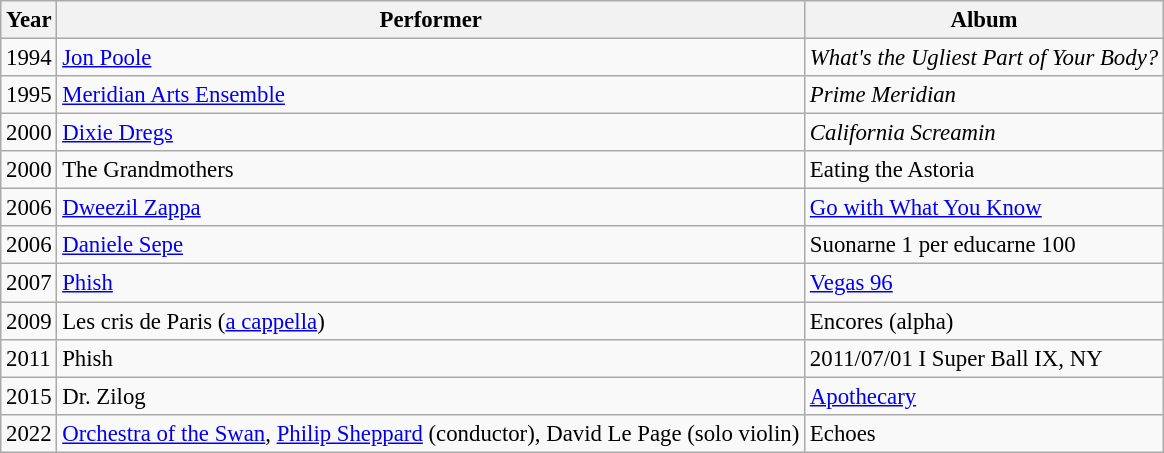<table class="wikitable" style="font-size:95%;">
<tr>
<th>Year</th>
<th>Performer</th>
<th>Album</th>
</tr>
<tr>
<td>1994</td>
<td><a href='#'>Jon Poole</a></td>
<td><em>What's the Ugliest Part of Your Body?</em></td>
</tr>
<tr>
<td>1995</td>
<td><a href='#'>Meridian Arts Ensemble</a></td>
<td><em>Prime Meridian</em></td>
</tr>
<tr>
<td>2000</td>
<td><a href='#'>Dixie Dregs</a></td>
<td><em>California Screamin<strong></td>
</tr>
<tr>
<td>2000</td>
<td>The Grandmothers</td>
<td></em>Eating the Astoria<em></td>
</tr>
<tr>
<td>2006</td>
<td><a href='#'>Dweezil Zappa</a></td>
<td></em><a href='#'>Go with What You Know</a><em></td>
</tr>
<tr>
<td>2006</td>
<td><a href='#'>Daniele Sepe</a></td>
<td></em>Suonarne 1 per educarne 100<em></td>
</tr>
<tr>
<td>2007</td>
<td><a href='#'>Phish</a></td>
<td></em><a href='#'>Vegas 96</a><em></td>
</tr>
<tr>
<td>2009</td>
<td>Les cris de Paris (<a href='#'>a cappella</a>)</td>
<td></em>Encores (alpha)<em></td>
</tr>
<tr>
<td>2011</td>
<td>Phish</td>
<td></em>2011/07/01 I Super Ball IX, NY<em></td>
</tr>
<tr>
<td>2015</td>
<td>Dr. Zilog</td>
<td></em><a href='#'>Apothecary</a><em></td>
</tr>
<tr>
<td>2022</td>
<td><a href='#'>Orchestra of the Swan</a>, <a href='#'>Philip Sheppard</a> (conductor), David Le Page (solo violin)</td>
<td></em>Echoes<em></td>
</tr>
</table>
